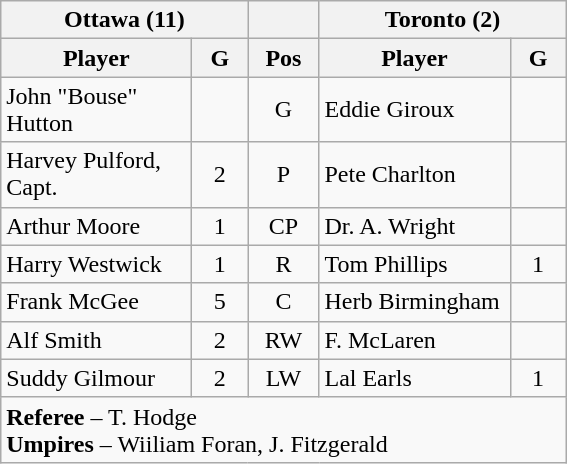<table class="wikitable">
<tr>
<th colspan="2">Ottawa (11)</th>
<th></th>
<th colspan="2">Toronto (2)</th>
</tr>
<tr>
<th width="120">Player</th>
<th width="30">G</th>
<th width="40">Pos</th>
<th width="120">Player</th>
<th width="30">G</th>
</tr>
<tr align="center">
<td align="left">John "Bouse" Hutton</td>
<td></td>
<td align="center">G</td>
<td align="left">Eddie Giroux</td>
<td></td>
</tr>
<tr align="center">
<td align="left">Harvey Pulford, Capt.</td>
<td>2</td>
<td align="center">P</td>
<td align="left">Pete Charlton</td>
<td></td>
</tr>
<tr align="center">
<td align="left">Arthur Moore</td>
<td>1</td>
<td align="center">CP</td>
<td align="left">Dr. A. Wright</td>
<td></td>
</tr>
<tr align="center">
<td align="left">Harry Westwick</td>
<td>1</td>
<td align="center">R</td>
<td align="left">Tom Phillips</td>
<td>1</td>
</tr>
<tr align="center">
<td align="left">Frank McGee</td>
<td>5</td>
<td align="center">C</td>
<td align="left">Herb Birmingham</td>
<td></td>
</tr>
<tr align="center">
<td align="left">Alf Smith</td>
<td>2</td>
<td align="center">RW</td>
<td align="left">F. McLaren</td>
<td></td>
</tr>
<tr align="center">
<td align="left">Suddy Gilmour</td>
<td>2</td>
<td>LW</td>
<td align="left">Lal Earls</td>
<td>1</td>
</tr>
<tr>
<td colspan="5"><strong>Referee</strong> – T. Hodge<br><strong>Umpires</strong> – Wiiliam Foran, J. Fitzgerald</td>
</tr>
</table>
